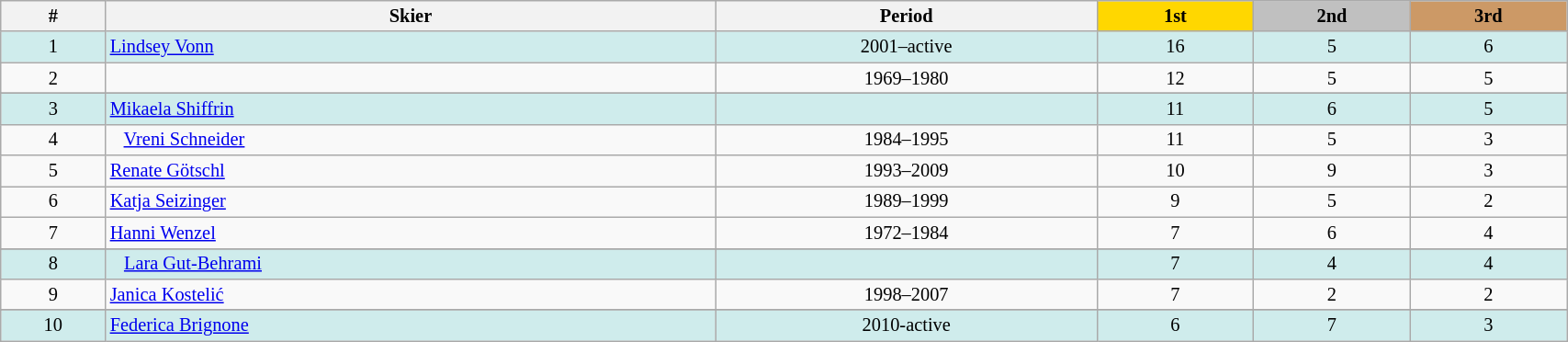<table class="wikitable sortable" width=90% style="font-size:85%; text-align:center">
<tr>
<th width:80">#</th>
<th width:140">Skier</th>
<th width:190">Period</th>
<th style="background:gold; width:10%;">1st</th>
<th style="background:silver; width:10%;">2nd</th>
<th style="background:#cc9966; width:10%;">3rd</th>
</tr>
<tr style="background:#CFECEC">
<td>1</td>
<td align=left> <a href='#'>Lindsey Vonn</a></td>
<td>2001–active</td>
<td>16</td>
<td>5</td>
<td>6</td>
</tr>
<tr>
<td>2</td>
<td align=left></td>
<td>1969–1980</td>
<td>12</td>
<td>5</td>
<td>5</td>
</tr>
<tr>
</tr>
<tr style="background:#CFECEC">
<td>3</td>
<td align=left> <a href='#'>Mikaela Shiffrin</a></td>
<td></td>
<td>11</td>
<td>6</td>
<td>5</td>
</tr>
<tr>
<td>4</td>
<td align=left>   <a href='#'>Vreni Schneider</a></td>
<td>1984–1995</td>
<td>11</td>
<td>5</td>
<td>3</td>
</tr>
<tr>
<td>5</td>
<td align=left> <a href='#'>Renate Götschl</a></td>
<td>1993–2009</td>
<td>10</td>
<td>9</td>
<td>3</td>
</tr>
<tr>
<td>6</td>
<td align=left> <a href='#'>Katja Seizinger</a></td>
<td>1989–1999</td>
<td>9</td>
<td>5</td>
<td>2</td>
</tr>
<tr>
<td>7</td>
<td align=left> <a href='#'>Hanni Wenzel</a></td>
<td>1972–1984</td>
<td>7</td>
<td>6</td>
<td>4</td>
</tr>
<tr>
</tr>
<tr style="background:#CFECEC">
<td>8</td>
<td align=left>   <a href='#'>Lara Gut-Behrami</a></td>
<td></td>
<td>7</td>
<td>4</td>
<td>4</td>
</tr>
<tr>
<td>9</td>
<td align=left> <a href='#'>Janica Kostelić</a></td>
<td>1998–2007</td>
<td>7</td>
<td>2</td>
<td>2</td>
</tr>
<tr>
</tr>
<tr style="background:#CFECEC">
<td>10</td>
<td align=left> <a href='#'>Federica Brignone</a></td>
<td>2010-active</td>
<td>6</td>
<td>7</td>
<td>3</td>
</tr>
</table>
